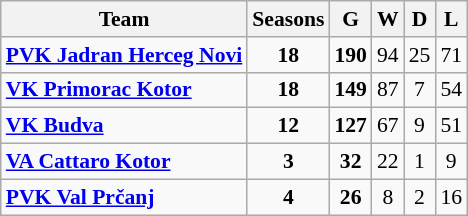<table class="wikitable" style="text-align:center; font-size:90%">
<tr>
<th>Team</th>
<th>Seasons</th>
<th>G</th>
<th>W</th>
<th>D</th>
<th>L</th>
</tr>
<tr>
<td style="text-align:left;"><strong><a href='#'>PVK Jadran Herceg Novi</a></strong></td>
<td><strong>18</strong></td>
<td><strong>190</strong></td>
<td>94</td>
<td>25</td>
<td>71</td>
</tr>
<tr>
<td style="text-align:left;"><strong><a href='#'>VK Primorac Kotor</a></strong></td>
<td><strong>18</strong></td>
<td><strong>149</strong></td>
<td>87</td>
<td>7</td>
<td>54</td>
</tr>
<tr>
<td style="text-align:left;"><strong><a href='#'>VK Budva</a></strong></td>
<td><strong>12</strong></td>
<td><strong>127</strong></td>
<td>67</td>
<td>9</td>
<td>51</td>
</tr>
<tr>
<td style="text-align:left;"><strong><a href='#'>VA Cattaro Kotor</a></strong></td>
<td><strong>3</strong></td>
<td><strong>32</strong></td>
<td>22</td>
<td>1</td>
<td>9</td>
</tr>
<tr>
<td style="text-align:left;"><strong><a href='#'>PVK Val Prčanj</a></strong></td>
<td><strong>4</strong></td>
<td><strong>26</strong></td>
<td>8</td>
<td>2</td>
<td>16</td>
</tr>
</table>
